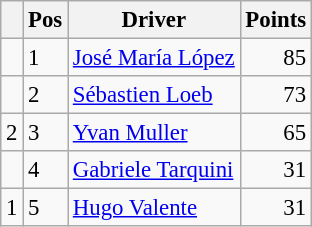<table class="wikitable" style="font-size: 95%;">
<tr>
<th></th>
<th>Pos</th>
<th>Driver</th>
<th>Points</th>
</tr>
<tr>
<td align="left"></td>
<td>1</td>
<td> <a href='#'>José María López</a></td>
<td align="right">85</td>
</tr>
<tr>
<td align="left"></td>
<td>2</td>
<td> <a href='#'>Sébastien Loeb</a></td>
<td align="right">73</td>
</tr>
<tr>
<td align="left"> 2</td>
<td>3</td>
<td> <a href='#'>Yvan Muller</a></td>
<td align="right">65</td>
</tr>
<tr>
<td align="left"></td>
<td>4</td>
<td> <a href='#'>Gabriele Tarquini</a></td>
<td align="right">31</td>
</tr>
<tr>
<td align="left"> 1</td>
<td>5</td>
<td> <a href='#'>Hugo Valente</a></td>
<td align="right">31</td>
</tr>
</table>
